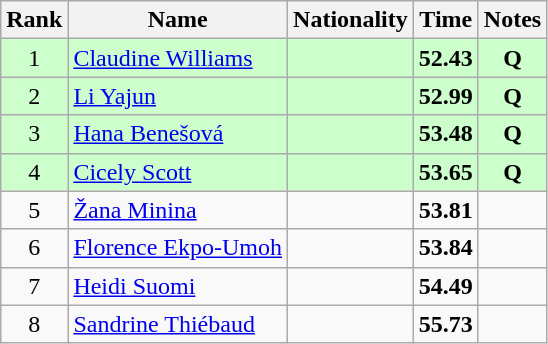<table class="wikitable sortable" style="text-align:center">
<tr>
<th>Rank</th>
<th>Name</th>
<th>Nationality</th>
<th>Time</th>
<th>Notes</th>
</tr>
<tr bgcolor=ccffcc>
<td>1</td>
<td align=left><a href='#'>Claudine Williams</a></td>
<td align=left></td>
<td><strong>52.43</strong></td>
<td><strong>Q</strong></td>
</tr>
<tr bgcolor=ccffcc>
<td>2</td>
<td align=left><a href='#'>Li Yajun</a></td>
<td align=left></td>
<td><strong>52.99</strong></td>
<td><strong>Q</strong></td>
</tr>
<tr bgcolor=ccffcc>
<td>3</td>
<td align=left><a href='#'>Hana Benešová</a></td>
<td align=left></td>
<td><strong>53.48</strong></td>
<td><strong>Q</strong></td>
</tr>
<tr bgcolor=ccffcc>
<td>4</td>
<td align=left><a href='#'>Cicely Scott</a></td>
<td align=left></td>
<td><strong>53.65</strong></td>
<td><strong>Q</strong></td>
</tr>
<tr>
<td>5</td>
<td align=left><a href='#'>Žana Minina</a></td>
<td align=left></td>
<td><strong>53.81</strong></td>
<td></td>
</tr>
<tr>
<td>6</td>
<td align=left><a href='#'>Florence Ekpo-Umoh</a></td>
<td align=left></td>
<td><strong>53.84</strong></td>
<td></td>
</tr>
<tr>
<td>7</td>
<td align=left><a href='#'>Heidi Suomi</a></td>
<td align=left></td>
<td><strong>54.49</strong></td>
<td></td>
</tr>
<tr>
<td>8</td>
<td align=left><a href='#'>Sandrine Thiébaud</a></td>
<td align=left></td>
<td><strong>55.73</strong></td>
<td></td>
</tr>
</table>
